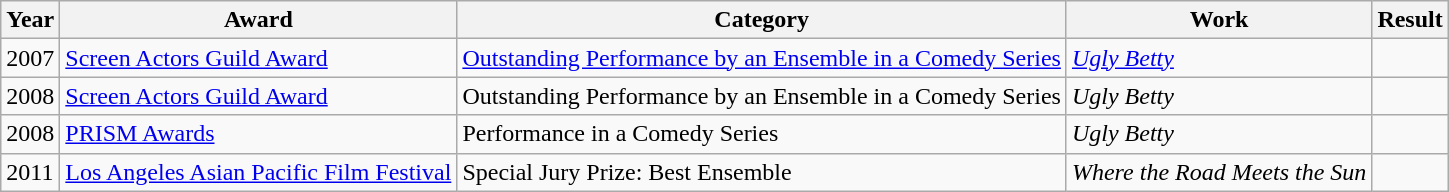<table class="wikitable sortable">
<tr>
<th>Year</th>
<th>Award</th>
<th>Category</th>
<th>Work</th>
<th>Result</th>
</tr>
<tr>
<td>2007</td>
<td><a href='#'>Screen Actors Guild Award</a></td>
<td><a href='#'>Outstanding Performance by an Ensemble in a Comedy Series</a></td>
<td><em><a href='#'>Ugly Betty</a></em></td>
<td></td>
</tr>
<tr>
<td>2008</td>
<td><a href='#'>Screen Actors Guild Award</a></td>
<td>Outstanding Performance by an Ensemble in a Comedy Series</td>
<td><em>Ugly Betty</em></td>
<td></td>
</tr>
<tr>
<td>2008</td>
<td><a href='#'>PRISM Awards</a></td>
<td>Performance in a Comedy Series</td>
<td><em>Ugly Betty</em></td>
<td></td>
</tr>
<tr>
<td>2011</td>
<td><a href='#'>Los Angeles Asian Pacific Film Festival</a></td>
<td>Special Jury Prize: Best Ensemble</td>
<td><em>Where the Road Meets the Sun</em></td>
<td></td>
</tr>
</table>
